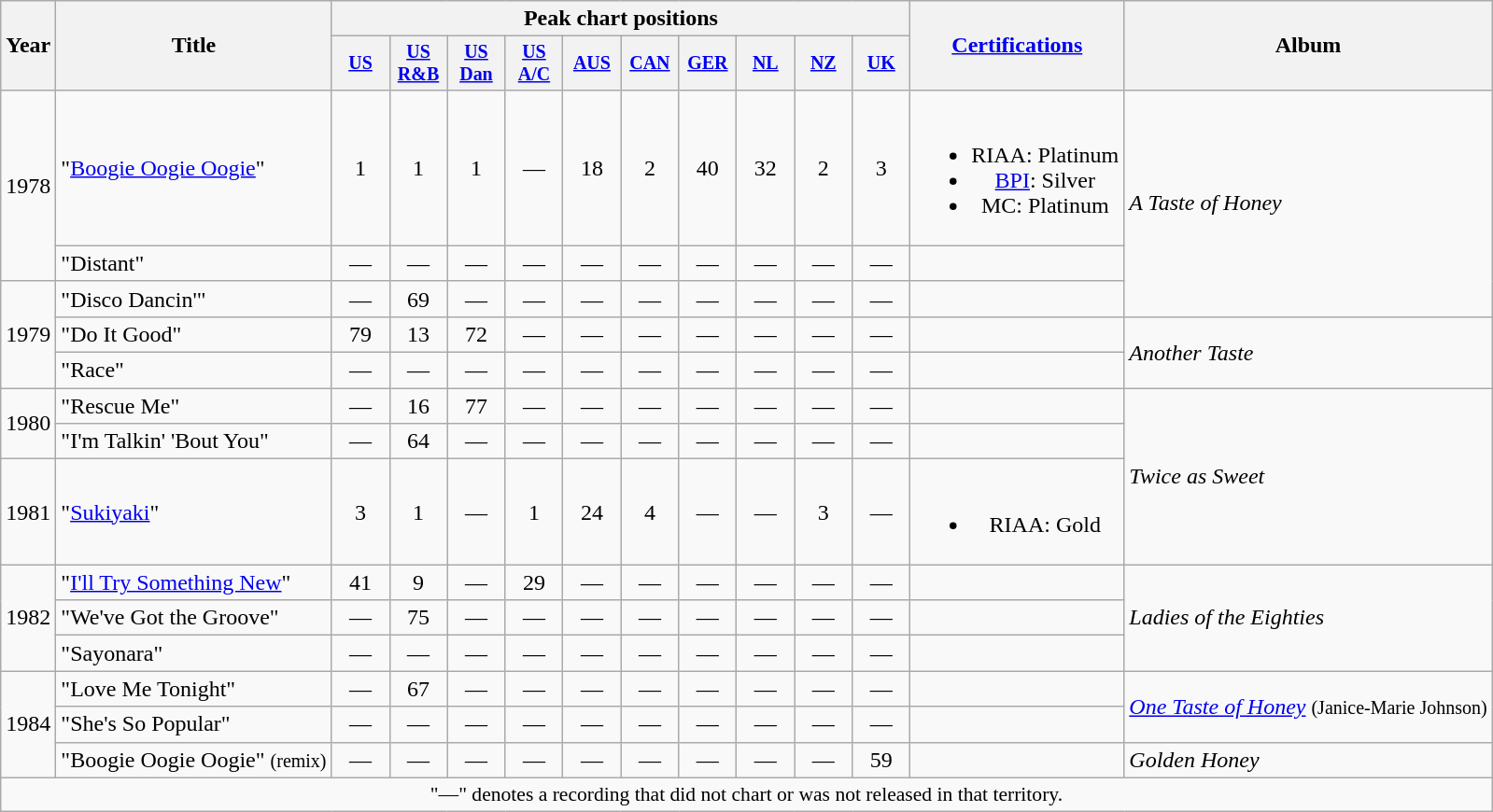<table class="wikitable" style="text-align:center;">
<tr>
<th rowspan="2">Year</th>
<th rowspan="2">Title</th>
<th colspan="10">Peak chart positions</th>
<th rowspan="2"><a href='#'>Certifications</a></th>
<th rowspan="2">Album</th>
</tr>
<tr style="font-size:smaller;">
<th width="35"><a href='#'>US</a><br></th>
<th width="35"><a href='#'>US R&B</a><br></th>
<th width="35"><a href='#'>US<br>Dan</a><br></th>
<th width="35"><a href='#'>US<br>A/C</a><br></th>
<th width="35"><a href='#'>AUS</a><br></th>
<th width="35"><a href='#'>CAN</a><br></th>
<th width="35"><a href='#'>GER</a><br></th>
<th width="35"><a href='#'>NL</a><br></th>
<th width="35"><a href='#'>NZ</a><br></th>
<th width="35"><a href='#'>UK</a><br></th>
</tr>
<tr>
<td rowspan="2">1978</td>
<td align="left">"<a href='#'>Boogie Oogie Oogie</a>"</td>
<td>1</td>
<td>1</td>
<td>1</td>
<td>—</td>
<td>18</td>
<td>2</td>
<td>40</td>
<td>32</td>
<td>2</td>
<td>3</td>
<td><br><ul><li>RIAA: Platinum</li><li><a href='#'>BPI</a>: Silver</li><li>MC: Platinum</li></ul></td>
<td align="left" rowspan="3"><em>A Taste of Honey</em></td>
</tr>
<tr>
<td align="left">"Distant"</td>
<td>—</td>
<td>—</td>
<td>—</td>
<td>—</td>
<td>—</td>
<td>—</td>
<td>—</td>
<td>—</td>
<td>—</td>
<td>—</td>
<td></td>
</tr>
<tr>
<td rowspan="3">1979</td>
<td align="left">"Disco Dancin'"</td>
<td>—</td>
<td>69</td>
<td>—</td>
<td>—</td>
<td>—</td>
<td>—</td>
<td>—</td>
<td>—</td>
<td>—</td>
<td>—</td>
<td></td>
</tr>
<tr>
<td align="left">"Do It Good"</td>
<td>79</td>
<td>13</td>
<td>72</td>
<td>—</td>
<td>—</td>
<td>—</td>
<td>—</td>
<td>—</td>
<td>—</td>
<td>—</td>
<td></td>
<td align="left" rowspan="2"><em>Another Taste</em></td>
</tr>
<tr>
<td align="left">"Race"</td>
<td>—</td>
<td>—</td>
<td>—</td>
<td>—</td>
<td>—</td>
<td>—</td>
<td>—</td>
<td>—</td>
<td>—</td>
<td>—</td>
<td></td>
</tr>
<tr>
<td rowspan="2">1980</td>
<td align="left">"Rescue Me"</td>
<td>—</td>
<td>16</td>
<td>77</td>
<td>—</td>
<td>—</td>
<td>—</td>
<td>—</td>
<td>—</td>
<td>—</td>
<td>—</td>
<td></td>
<td align="left" rowspan="3"><em>Twice as Sweet</em></td>
</tr>
<tr>
<td align="left">"I'm Talkin' 'Bout You"</td>
<td>—</td>
<td>64</td>
<td>—</td>
<td>—</td>
<td>—</td>
<td>—</td>
<td>—</td>
<td>—</td>
<td>—</td>
<td>—</td>
<td></td>
</tr>
<tr>
<td rowspan="1">1981</td>
<td align="left">"<a href='#'>Sukiyaki</a>"</td>
<td>3</td>
<td>1</td>
<td>—</td>
<td>1</td>
<td>24</td>
<td>4</td>
<td>—</td>
<td>—</td>
<td>3</td>
<td>—</td>
<td><br><ul><li>RIAA: Gold</li></ul></td>
</tr>
<tr>
<td rowspan="3">1982</td>
<td align="left">"<a href='#'>I'll Try Something New</a>"</td>
<td>41</td>
<td>9</td>
<td>—</td>
<td>29</td>
<td>—</td>
<td>—</td>
<td>—</td>
<td>—</td>
<td>—</td>
<td>—</td>
<td></td>
<td align="left" rowspan="3"><em>Ladies of the Eighties</em></td>
</tr>
<tr>
<td align="left">"We've Got the Groove"</td>
<td>—</td>
<td>75</td>
<td>—</td>
<td>—</td>
<td>—</td>
<td>—</td>
<td>—</td>
<td>—</td>
<td>—</td>
<td>—</td>
<td></td>
</tr>
<tr>
<td align="left">"Sayonara"</td>
<td>—</td>
<td>—</td>
<td>—</td>
<td>—</td>
<td>—</td>
<td>—</td>
<td>—</td>
<td>—</td>
<td>—</td>
<td>—</td>
<td></td>
</tr>
<tr>
<td rowspan="3">1984</td>
<td align="left">"Love Me Tonight"</td>
<td>—</td>
<td>67</td>
<td>—</td>
<td>—</td>
<td>—</td>
<td>—</td>
<td>—</td>
<td>—</td>
<td>—</td>
<td>—</td>
<td></td>
<td align="left" rowspan="2"><em><a href='#'>One Taste of Honey</a></em> <small>(Janice-Marie Johnson)</small></td>
</tr>
<tr>
<td align="left">"She's So Popular"</td>
<td>—</td>
<td>—</td>
<td>—</td>
<td>—</td>
<td>—</td>
<td>—</td>
<td>—</td>
<td>—</td>
<td>—</td>
<td>—</td>
<td></td>
</tr>
<tr>
<td align="left">"Boogie Oogie Oogie" <small>(remix)</small></td>
<td>—</td>
<td>—</td>
<td>—</td>
<td>—</td>
<td>—</td>
<td>—</td>
<td>—</td>
<td>—</td>
<td>—</td>
<td>59</td>
<td></td>
<td align="left" rowspan="1"><em>Golden Honey</em></td>
</tr>
<tr>
<td colspan="15" style="font-size:90%">"—" denotes a recording that did not chart or was not released in that territory.</td>
</tr>
</table>
